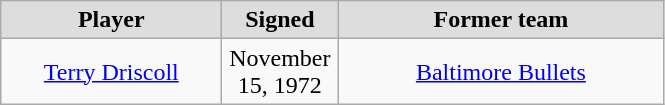<table class="wikitable" style="text-align: center">
<tr style="text-align:center; background:#ddd;">
<td style="width:140px"><strong>Player</strong></td>
<td style="width:70px"><strong>Signed</strong></td>
<td style="width:210px"><strong>Former team</strong></td>
</tr>
<tr>
<td><a href='#'>Terry Driscoll</a></td>
<td>November 15, 1972</td>
<td><a href='#'>Baltimore Bullets</a></td>
</tr>
</table>
